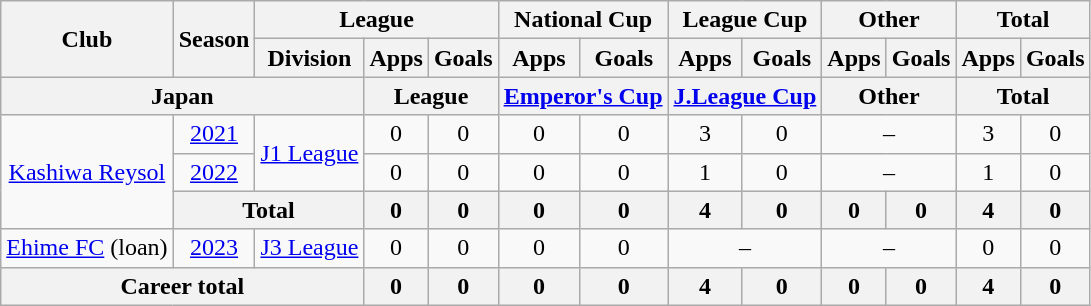<table class="wikitable" style="text-align: center">
<tr>
<th rowspan="2">Club</th>
<th rowspan="2">Season</th>
<th colspan="3">League</th>
<th colspan="2">National Cup</th>
<th colspan="2">League Cup</th>
<th colspan="2">Other</th>
<th colspan="2">Total</th>
</tr>
<tr>
<th>Division</th>
<th>Apps</th>
<th>Goals</th>
<th>Apps</th>
<th>Goals</th>
<th>Apps</th>
<th>Goals</th>
<th>Apps</th>
<th>Goals</th>
<th>Apps</th>
<th>Goals</th>
</tr>
<tr>
<th colspan=3>Japan</th>
<th colspan=2>League</th>
<th colspan=2><a href='#'>Emperor's Cup</a></th>
<th colspan=2><a href='#'>J.League Cup</a></th>
<th colspan=2>Other</th>
<th colspan=2>Total</th>
</tr>
<tr>
<td rowspan="3"><a href='#'>Kashiwa Reysol</a></td>
<td><a href='#'>2021</a></td>
<td rowspan="2"><a href='#'>J1 League</a></td>
<td>0</td>
<td>0</td>
<td>0</td>
<td>0</td>
<td>3</td>
<td>0</td>
<td colspan="2">–</td>
<td>3</td>
<td>0</td>
</tr>
<tr>
<td><a href='#'>2022</a></td>
<td>0</td>
<td>0</td>
<td>0</td>
<td>0</td>
<td>1</td>
<td>0</td>
<td colspan="2">–</td>
<td>1</td>
<td>0</td>
</tr>
<tr>
<th colspan=2>Total</th>
<th>0</th>
<th>0</th>
<th>0</th>
<th>0</th>
<th>4</th>
<th>0</th>
<th>0</th>
<th>0</th>
<th>4</th>
<th>0</th>
</tr>
<tr>
<td><a href='#'>Ehime FC</a> (loan)</td>
<td><a href='#'>2023</a></td>
<td><a href='#'>J3 League</a></td>
<td>0</td>
<td>0</td>
<td>0</td>
<td>0</td>
<td colspan="2">–</td>
<td colspan="2">–</td>
<td>0</td>
<td>0</td>
</tr>
<tr>
<th colspan=3>Career total</th>
<th>0</th>
<th>0</th>
<th>0</th>
<th>0</th>
<th>4</th>
<th>0</th>
<th>0</th>
<th>0</th>
<th>4</th>
<th>0</th>
</tr>
</table>
